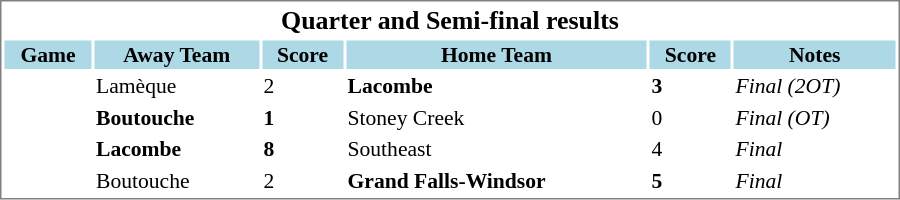<table cellpadding="0">
<tr align="left" style="vertical-align: top">
<td></td>
<td><br><table cellpadding="1" width="600px" style="font-size: 90%; border: 1px solid gray;">
<tr align="center" style="font-size: larger;">
<td colspan=6><strong>Quarter and Semi-final results</strong></td>
</tr>
<tr style="background:lightblue;">
<th style=>Game</th>
<th style=>Away Team</th>
<th style=>Score</th>
<th style=>Home Team</th>
<th style=>Score</th>
<th style=>Notes</th>
</tr>
<tr>
<td></td>
<td>Lamèque</td>
<td>2</td>
<td><strong>Lacombe</strong></td>
<td><strong>3</strong></td>
<td><em>Final (2OT)</em></td>
</tr>
<tr>
<td></td>
<td><strong>Boutouche</strong></td>
<td><strong>1</strong></td>
<td>Stoney Creek</td>
<td>0</td>
<td><em>Final (OT)</em></td>
</tr>
<tr>
<td></td>
<td><strong>Lacombe</strong></td>
<td><strong>8</strong></td>
<td>Southeast</td>
<td>4</td>
<td><em>Final</em></td>
</tr>
<tr>
<td></td>
<td>Boutouche</td>
<td>2</td>
<td><strong>Grand Falls-Windsor</strong></td>
<td><strong>5</strong></td>
<td><em>Final</em></td>
</tr>
</table>
</td>
</tr>
</table>
